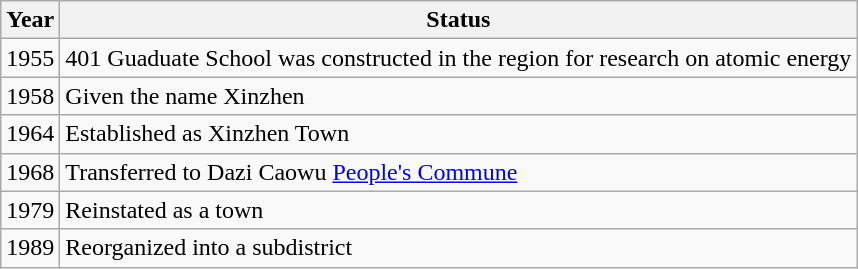<table class="wikitable">
<tr>
<th>Year</th>
<th>Status</th>
</tr>
<tr>
<td>1955</td>
<td>401 Guaduate School was constructed in the region for research on atomic energy</td>
</tr>
<tr>
<td>1958</td>
<td>Given the name Xinzhen</td>
</tr>
<tr>
<td>1964</td>
<td>Established as Xinzhen Town</td>
</tr>
<tr>
<td>1968</td>
<td>Transferred to Dazi Caowu <a href='#'>People's Commune</a></td>
</tr>
<tr>
<td>1979</td>
<td>Reinstated as a town</td>
</tr>
<tr>
<td>1989</td>
<td>Reorganized into a subdistrict</td>
</tr>
</table>
